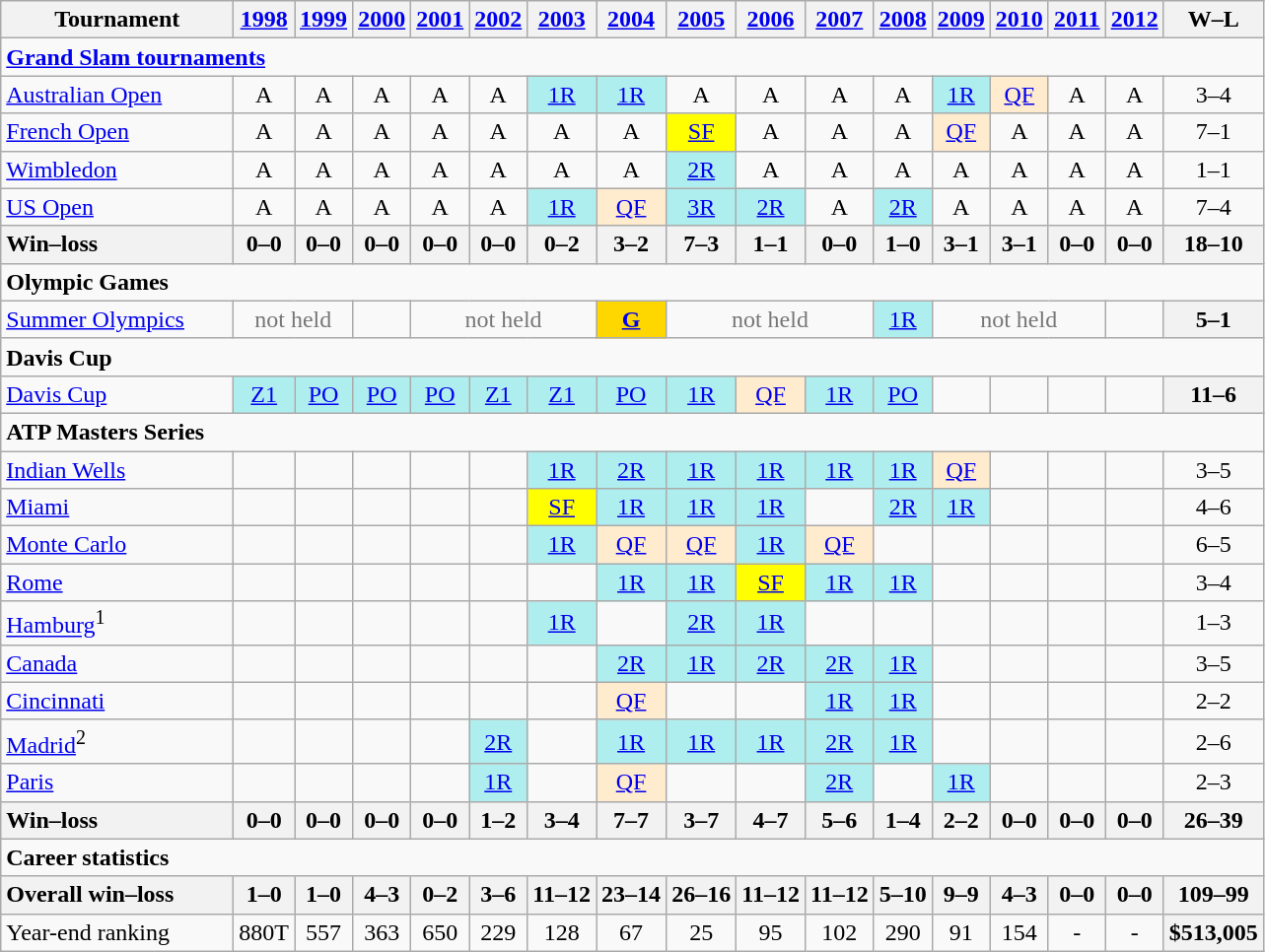<table class=wikitable style=text-align:center>
<tr>
<th width=150>Tournament</th>
<th><a href='#'>1998</a></th>
<th><a href='#'>1999</a></th>
<th><a href='#'>2000</a></th>
<th><a href='#'>2001</a></th>
<th><a href='#'>2002</a></th>
<th><a href='#'>2003</a></th>
<th><a href='#'>2004</a></th>
<th><a href='#'>2005</a></th>
<th><a href='#'>2006</a></th>
<th><a href='#'>2007</a></th>
<th><a href='#'>2008</a></th>
<th><a href='#'>2009</a></th>
<th><a href='#'>2010</a></th>
<th><a href='#'>2011</a></th>
<th><a href='#'>2012</a></th>
<th>W–L</th>
</tr>
<tr>
<td colspan=17 align=left><strong><a href='#'>Grand Slam tournaments</a></strong></td>
</tr>
<tr>
<td align=left><a href='#'>Australian Open</a></td>
<td>A</td>
<td>A</td>
<td>A</td>
<td>A</td>
<td>A</td>
<td bgcolor=afeeee><a href='#'>1R</a></td>
<td bgcolor=afeeee><a href='#'>1R</a></td>
<td>A</td>
<td>A</td>
<td>A</td>
<td>A</td>
<td bgcolor=afeeee><a href='#'>1R</a></td>
<td bgcolor=ffebcd><a href='#'>QF</a></td>
<td>A</td>
<td>A</td>
<td>3–4</td>
</tr>
<tr>
<td align=left><a href='#'>French Open</a></td>
<td>A</td>
<td>A</td>
<td>A</td>
<td>A</td>
<td>A</td>
<td>A</td>
<td>A</td>
<td bgcolor=yellow><a href='#'>SF</a></td>
<td>A</td>
<td>A</td>
<td>A</td>
<td bgcolor=ffebcd><a href='#'>QF</a></td>
<td>A</td>
<td>A</td>
<td>A</td>
<td>7–1</td>
</tr>
<tr>
<td align=left><a href='#'>Wimbledon</a></td>
<td>A</td>
<td>A</td>
<td>A</td>
<td>A</td>
<td>A</td>
<td>A</td>
<td>A</td>
<td bgcolor=afeeee><a href='#'>2R</a></td>
<td>A</td>
<td>A</td>
<td>A</td>
<td>A</td>
<td>A</td>
<td>A</td>
<td>A</td>
<td>1–1</td>
</tr>
<tr>
<td align=left><a href='#'>US Open</a></td>
<td>A</td>
<td>A</td>
<td>A</td>
<td>A</td>
<td>A</td>
<td bgcolor=afeeee><a href='#'>1R</a></td>
<td bgcolor=ffebcd><a href='#'>QF</a></td>
<td bgcolor=afeeee><a href='#'>3R</a></td>
<td bgcolor=afeeee><a href='#'>2R</a></td>
<td>A</td>
<td bgcolor=afeeee><a href='#'>2R</a></td>
<td>A</td>
<td>A</td>
<td>A</td>
<td>A</td>
<td>7–4</td>
</tr>
<tr>
<th style=text-align:left>Win–loss</th>
<th>0–0</th>
<th>0–0</th>
<th>0–0</th>
<th>0–0</th>
<th>0–0</th>
<th>0–2</th>
<th>3–2</th>
<th>7–3</th>
<th>1–1</th>
<th>0–0</th>
<th>1–0</th>
<th>3–1</th>
<th>3–1</th>
<th>0–0</th>
<th>0–0</th>
<th>18–10</th>
</tr>
<tr>
<td colspan=17 align=left><strong>Olympic Games</strong></td>
</tr>
<tr>
<td align=left><a href='#'>Summer Olympics</a></td>
<td colspan=2 style=color:#767676>not held</td>
<td></td>
<td colspan=3 style=color:#767676>not held</td>
<td bgcolor=gold><a href='#'><strong>G</strong></a></td>
<td colspan=3 style=color:#767676>not held</td>
<td bgcolor=afeeee><a href='#'>1R</a></td>
<td colspan=3 style=color:#767676>not held</td>
<td></td>
<th>5–1</th>
</tr>
<tr>
<td colspan=17 align=left><strong>Davis Cup</strong></td>
</tr>
<tr>
<td align=left><a href='#'>Davis Cup</a></td>
<td bgcolor=#afeeee><a href='#'>Z1</a></td>
<td bgcolor=#afeeee><a href='#'>PO</a></td>
<td bgcolor=#afeeee><a href='#'>PO</a></td>
<td bgcolor=#afeeee><a href='#'>PO</a></td>
<td bgcolor=#afeeee><a href='#'>Z1</a></td>
<td bgcolor=#afeeee><a href='#'>Z1</a></td>
<td bgcolor=#afeeee><a href='#'>PO</a></td>
<td bgcolor=#afeeee><a href='#'>1R</a></td>
<td bgcolor=#ffebcd><a href='#'>QF</a></td>
<td bgcolor=#afeeee><a href='#'>1R</a></td>
<td bgcolor=#afeeee><a href='#'>PO</a></td>
<td></td>
<td></td>
<td></td>
<td></td>
<th>11–6</th>
</tr>
<tr>
<td colspan=17 align=left><strong>ATP Masters Series</strong></td>
</tr>
<tr>
<td align=left><a href='#'>Indian Wells</a></td>
<td></td>
<td></td>
<td></td>
<td></td>
<td></td>
<td bgcolor=#afeeee><a href='#'>1R</a></td>
<td bgcolor=#afeeee><a href='#'>2R</a></td>
<td bgcolor=#afeeee><a href='#'>1R</a></td>
<td bgcolor=#afeeee><a href='#'>1R</a></td>
<td bgcolor=#afeeee><a href='#'>1R</a></td>
<td bgcolor=#afeeee><a href='#'>1R</a></td>
<td bgcolor=#ffebcd><a href='#'>QF</a></td>
<td></td>
<td></td>
<td></td>
<td>3–5</td>
</tr>
<tr>
<td align=left><a href='#'>Miami</a></td>
<td></td>
<td></td>
<td></td>
<td></td>
<td></td>
<td bgcolor=yellow><a href='#'>SF</a></td>
<td bgcolor=#afeeee><a href='#'>1R</a></td>
<td bgcolor=#afeeee><a href='#'>1R</a></td>
<td bgcolor=#afeeee><a href='#'>1R</a></td>
<td></td>
<td bgcolor=#afeeee><a href='#'>2R</a></td>
<td bgcolor=#afeeee><a href='#'>1R</a></td>
<td></td>
<td></td>
<td></td>
<td>4–6</td>
</tr>
<tr>
<td align=left><a href='#'>Monte Carlo</a></td>
<td></td>
<td></td>
<td></td>
<td></td>
<td></td>
<td bgcolor=#afeeee><a href='#'>1R</a></td>
<td bgcolor=#ffebcd><a href='#'>QF</a></td>
<td bgcolor=#ffebcd><a href='#'>QF</a></td>
<td bgcolor=#afeeee><a href='#'>1R</a></td>
<td bgcolor=#ffebcd><a href='#'>QF</a></td>
<td></td>
<td></td>
<td></td>
<td></td>
<td></td>
<td>6–5</td>
</tr>
<tr>
<td align=left><a href='#'>Rome</a></td>
<td></td>
<td></td>
<td></td>
<td></td>
<td></td>
<td></td>
<td bgcolor=#afeeee><a href='#'>1R</a></td>
<td bgcolor=#afeeee><a href='#'>1R</a></td>
<td bgcolor=yellow><a href='#'>SF</a></td>
<td bgcolor=#afeeee><a href='#'>1R</a></td>
<td bgcolor=#afeeee><a href='#'>1R</a></td>
<td></td>
<td></td>
<td></td>
<td></td>
<td>3–4</td>
</tr>
<tr>
<td align=left><a href='#'>Hamburg</a><sup>1</sup></td>
<td></td>
<td></td>
<td></td>
<td></td>
<td></td>
<td bgcolor=#afeeee><a href='#'>1R</a></td>
<td></td>
<td bgcolor=#afeeee><a href='#'>2R</a></td>
<td bgcolor=#afeeee><a href='#'>1R</a></td>
<td></td>
<td></td>
<td></td>
<td></td>
<td></td>
<td></td>
<td>1–3</td>
</tr>
<tr>
<td align=left><a href='#'>Canada</a></td>
<td></td>
<td></td>
<td></td>
<td></td>
<td></td>
<td></td>
<td bgcolor=#afeeee><a href='#'>2R</a></td>
<td bgcolor=#afeeee><a href='#'>1R</a></td>
<td bgcolor=#afeeee><a href='#'>2R</a></td>
<td bgcolor=#afeeee><a href='#'>2R</a></td>
<td bgcolor=#afeeee><a href='#'>1R</a></td>
<td></td>
<td></td>
<td></td>
<td></td>
<td>3–5</td>
</tr>
<tr>
<td align=left><a href='#'>Cincinnati</a></td>
<td></td>
<td></td>
<td></td>
<td></td>
<td></td>
<td></td>
<td bgcolor=#ffebcd><a href='#'>QF</a></td>
<td></td>
<td></td>
<td bgcolor=#afeeee><a href='#'>1R</a></td>
<td bgcolor=#afeeee><a href='#'>1R</a></td>
<td></td>
<td></td>
<td></td>
<td></td>
<td>2–2</td>
</tr>
<tr>
<td align=left><a href='#'>Madrid</a><sup>2</sup></td>
<td></td>
<td></td>
<td></td>
<td></td>
<td bgcolor=#afeeee><a href='#'>2R</a></td>
<td></td>
<td bgcolor=#afeeee><a href='#'>1R</a></td>
<td bgcolor=#afeeee><a href='#'>1R</a></td>
<td bgcolor=#afeeee><a href='#'>1R</a></td>
<td bgcolor=#afeeee><a href='#'>2R</a></td>
<td bgcolor=#afeeee><a href='#'>1R</a></td>
<td></td>
<td></td>
<td></td>
<td></td>
<td>2–6</td>
</tr>
<tr>
<td align=left><a href='#'>Paris</a></td>
<td></td>
<td></td>
<td></td>
<td></td>
<td bgcolor=#afeeee><a href='#'>1R</a></td>
<td></td>
<td bgcolor=#ffebcd><a href='#'>QF</a></td>
<td></td>
<td></td>
<td bgcolor=#afeeee><a href='#'>2R</a></td>
<td></td>
<td bgcolor=#afeeee><a href='#'>1R</a></td>
<td></td>
<td></td>
<td></td>
<td>2–3</td>
</tr>
<tr>
<th style=text-align:left>Win–loss</th>
<th>0–0</th>
<th>0–0</th>
<th>0–0</th>
<th>0–0</th>
<th>1–2</th>
<th>3–4</th>
<th>7–7</th>
<th>3–7</th>
<th>4–7</th>
<th>5–6</th>
<th>1–4</th>
<th>2–2</th>
<th>0–0</th>
<th>0–0</th>
<th>0–0</th>
<th>26–39</th>
</tr>
<tr>
<td colspan=17 align=left><strong>Career statistics</strong></td>
</tr>
<tr>
<th style=text-align:left>Overall win–loss</th>
<th>1–0</th>
<th>1–0</th>
<th>4–3</th>
<th>0–2</th>
<th>3–6</th>
<th>11–12</th>
<th>23–14</th>
<th>26–16</th>
<th>11–12</th>
<th>11–12</th>
<th>5–10</th>
<th>9–9</th>
<th>4–3</th>
<th>0–0</th>
<th>0–0</th>
<th>109–99</th>
</tr>
<tr>
<td align=left>Year-end ranking</td>
<td>880T</td>
<td>557</td>
<td>363</td>
<td>650</td>
<td>229</td>
<td>128</td>
<td>67</td>
<td>25</td>
<td>95</td>
<td>102</td>
<td>290</td>
<td>91</td>
<td>154</td>
<td>-</td>
<td>-</td>
<th>$513,005</th>
</tr>
</table>
